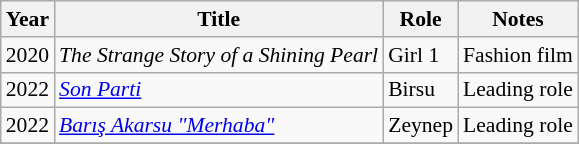<table class="wikitable" style="font-size: 90%;">
<tr>
<th>Year</th>
<th>Title</th>
<th>Role</th>
<th>Notes</th>
</tr>
<tr>
<td>2020</td>
<td><em>The Strange Story of a Shining Pearl</em></td>
<td>Girl 1</td>
<td>Fashion film</td>
</tr>
<tr>
<td>2022</td>
<td><em><a href='#'>Son Parti</a></em></td>
<td>Birsu</td>
<td>Leading role</td>
</tr>
<tr>
<td>2022</td>
<td><em><a href='#'>Barış Akarsu "Merhaba"</a></em></td>
<td>Zeynep</td>
<td>Leading role</td>
</tr>
<tr>
</tr>
</table>
